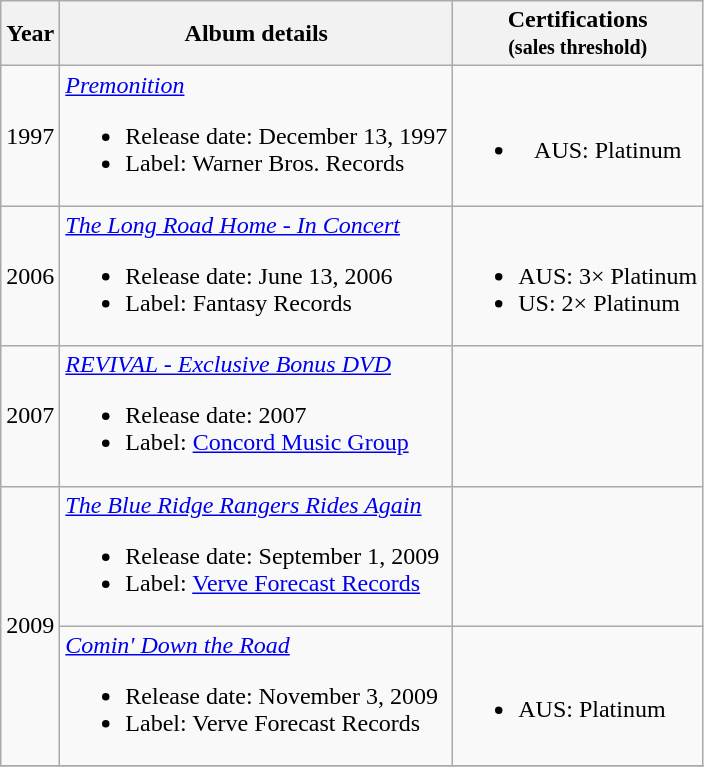<table class="wikitable" style="text-align:center;">
<tr>
<th>Year</th>
<th>Album details</th>
<th>Certifications<br><small>(sales threshold)</small></th>
</tr>
<tr>
<td>1997</td>
<td align="left"><em><a href='#'>Premonition</a></em><br><ul><li>Release date: December 13, 1997</li><li>Label: Warner Bros. Records</li></ul></td>
<td><br><ul><li>AUS: Platinum</li></ul></td>
</tr>
<tr>
<td>2006</td>
<td align="left"><em><a href='#'>The Long Road Home - In Concert</a></em><br><ul><li>Release date: June 13, 2006</li><li>Label: Fantasy Records</li></ul></td>
<td align="left"><br><ul><li>AUS: 3× Platinum</li><li>US: 2× Platinum</li></ul></td>
</tr>
<tr>
<td>2007</td>
<td align="left"><em><a href='#'>REVIVAL - Exclusive Bonus DVD</a></em><br><ul><li>Release date: 2007</li><li>Label: <a href='#'>Concord Music Group</a></li></ul></td>
<td></td>
</tr>
<tr>
<td rowspan="2">2009</td>
<td align="left"><em><a href='#'>The Blue Ridge Rangers Rides Again</a></em><br><ul><li>Release date: September 1, 2009</li><li>Label: <a href='#'>Verve Forecast Records</a></li></ul></td>
<td></td>
</tr>
<tr>
<td align="left"><em><a href='#'>Comin' Down the Road</a></em><br><ul><li>Release date: November 3, 2009</li><li>Label: Verve Forecast Records</li></ul></td>
<td align="left"><br><ul><li>AUS: Platinum</li></ul></td>
</tr>
<tr>
</tr>
</table>
